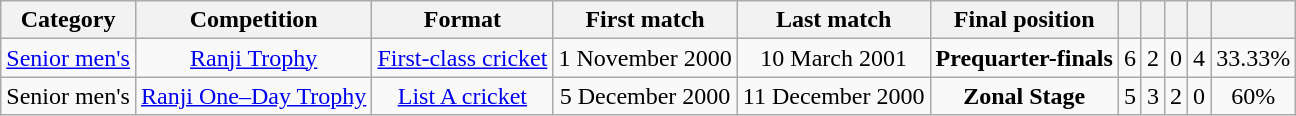<table class="wikitable sortable" style="text-align: center;">
<tr>
<th class="unsortable">Category</th>
<th>Competition</th>
<th>Format</th>
<th>First match</th>
<th>Last match</th>
<th>Final position</th>
<th></th>
<th></th>
<th></th>
<th></th>
<th></th>
</tr>
<tr>
<td><a href='#'>Senior men's</a></td>
<td><a href='#'>Ranji Trophy</a></td>
<td><a href='#'>First-class cricket</a></td>
<td>1 November 2000</td>
<td>10 March 2001</td>
<td><strong>Prequarter-finals</strong></td>
<td>6</td>
<td>2</td>
<td>0</td>
<td>4</td>
<td>33.33%</td>
</tr>
<tr>
<td>Senior men's</td>
<td><a href='#'>Ranji One–Day Trophy</a></td>
<td><a href='#'>List A cricket</a></td>
<td>5 December 2000</td>
<td>11 December 2000</td>
<td><strong>Zonal Stage</strong></td>
<td>5</td>
<td>3</td>
<td>2</td>
<td>0</td>
<td>60%</td>
</tr>
</table>
